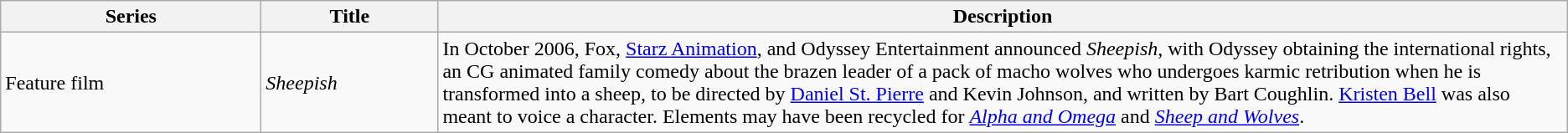<table class="wikitable">
<tr>
<th style="width:150pt;">Series</th>
<th style="width:100pt;">Title</th>
<th>Description</th>
</tr>
<tr>
<td>Feature film</td>
<td><em>Sheepish</em></td>
<td>In October 2006, Fox, <a href='#'>Starz Animation</a>, and Odyssey Entertainment announced <em>Sheepish</em>, with Odyssey obtaining the international rights, an CG animated family comedy about the brazen leader of a pack of macho wolves who undergoes karmic retribution when he is transformed into a sheep, to be directed by <a href='#'>Daniel St. Pierre</a> and Kevin Johnson, and written by Bart Coughlin. <a href='#'>Kristen Bell</a> was also meant to voice a character. Elements may have been recycled for <em><a href='#'>Alpha and Omega</a></em> and <em><a href='#'>Sheep and Wolves</a></em>.</td>
</tr>
</table>
